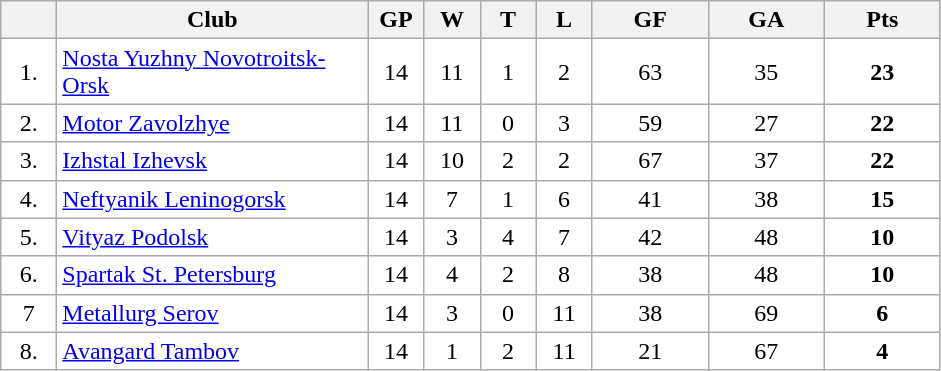<table class="wikitable">
<tr>
<th width="30"></th>
<th width="200">Club</th>
<th width="30">GP</th>
<th width="30">W</th>
<th width="30">T</th>
<th width="30">L</th>
<th width="70">GF</th>
<th width="70">GA</th>
<th width="70">Pts</th>
</tr>
<tr bgcolor="#FFFFFF" align="center">
<td>1.</td>
<td align="left"><a href='#'>Nosta Yuzhny Novotroitsk-Orsk</a></td>
<td>14</td>
<td>11</td>
<td>1</td>
<td>2</td>
<td>63</td>
<td>35</td>
<td><strong>23</strong></td>
</tr>
<tr bgcolor="#FFFFFF" align="center">
<td>2.</td>
<td align="left"><a href='#'>Motor Zavolzhye</a></td>
<td>14</td>
<td>11</td>
<td>0</td>
<td>3</td>
<td>59</td>
<td>27</td>
<td><strong>22</strong></td>
</tr>
<tr bgcolor="#FFFFFF" align="center">
<td>3.</td>
<td align="left"><a href='#'>Izhstal Izhevsk</a></td>
<td>14</td>
<td>10</td>
<td>2</td>
<td>2</td>
<td>67</td>
<td>37</td>
<td><strong>22</strong></td>
</tr>
<tr bgcolor="#FFFFFF" align="center">
<td>4.</td>
<td align="left"><a href='#'>Neftyanik Leninogorsk</a></td>
<td>14</td>
<td>7</td>
<td>1</td>
<td>6</td>
<td>41</td>
<td>38</td>
<td><strong>15</strong></td>
</tr>
<tr bgcolor="#FFFFFF" align="center">
<td>5.</td>
<td align="left"><a href='#'>Vityaz Podolsk</a></td>
<td>14</td>
<td>3</td>
<td>4</td>
<td>7</td>
<td>42</td>
<td>48</td>
<td><strong>10</strong></td>
</tr>
<tr bgcolor="#FFFFFF" align="center">
<td>6.</td>
<td align="left"><a href='#'>Spartak St. Petersburg</a></td>
<td>14</td>
<td>4</td>
<td>2</td>
<td>8</td>
<td>38</td>
<td>48</td>
<td><strong>10</strong></td>
</tr>
<tr bgcolor="#FFFFFF" align="center">
<td>7</td>
<td align="left"><a href='#'>Metallurg Serov</a></td>
<td>14</td>
<td>3</td>
<td>0</td>
<td>11</td>
<td>38</td>
<td>69</td>
<td><strong>6</strong></td>
</tr>
<tr bgcolor="#FFFFFF" align="center">
<td>8.</td>
<td align="left"><a href='#'>Avangard Tambov</a></td>
<td>14</td>
<td>1</td>
<td>2</td>
<td>11</td>
<td>21</td>
<td>67</td>
<td><strong>4</strong></td>
</tr>
</table>
